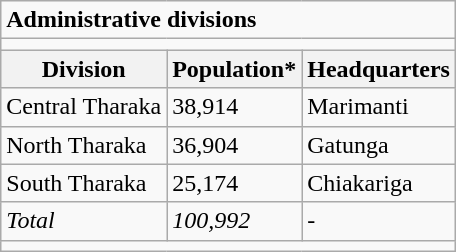<table class="wikitable">
<tr>
<td colspan="4"><strong>Administrative divisions</strong></td>
</tr>
<tr>
<td colspan="4"></td>
</tr>
<tr>
<th>Division</th>
<th>Population*</th>
<th>Headquarters</th>
</tr>
<tr>
<td>Central Tharaka</td>
<td>38,914</td>
<td>Marimanti</td>
</tr>
<tr>
<td>North Tharaka</td>
<td>36,904</td>
<td>Gatunga</td>
</tr>
<tr>
<td>South Tharaka</td>
<td>25,174</td>
<td>Chiakariga</td>
</tr>
<tr>
<td><em>Total</em></td>
<td><em>100,992</em></td>
<td>-</td>
</tr>
<tr>
<td colspan="4"></td>
</tr>
</table>
